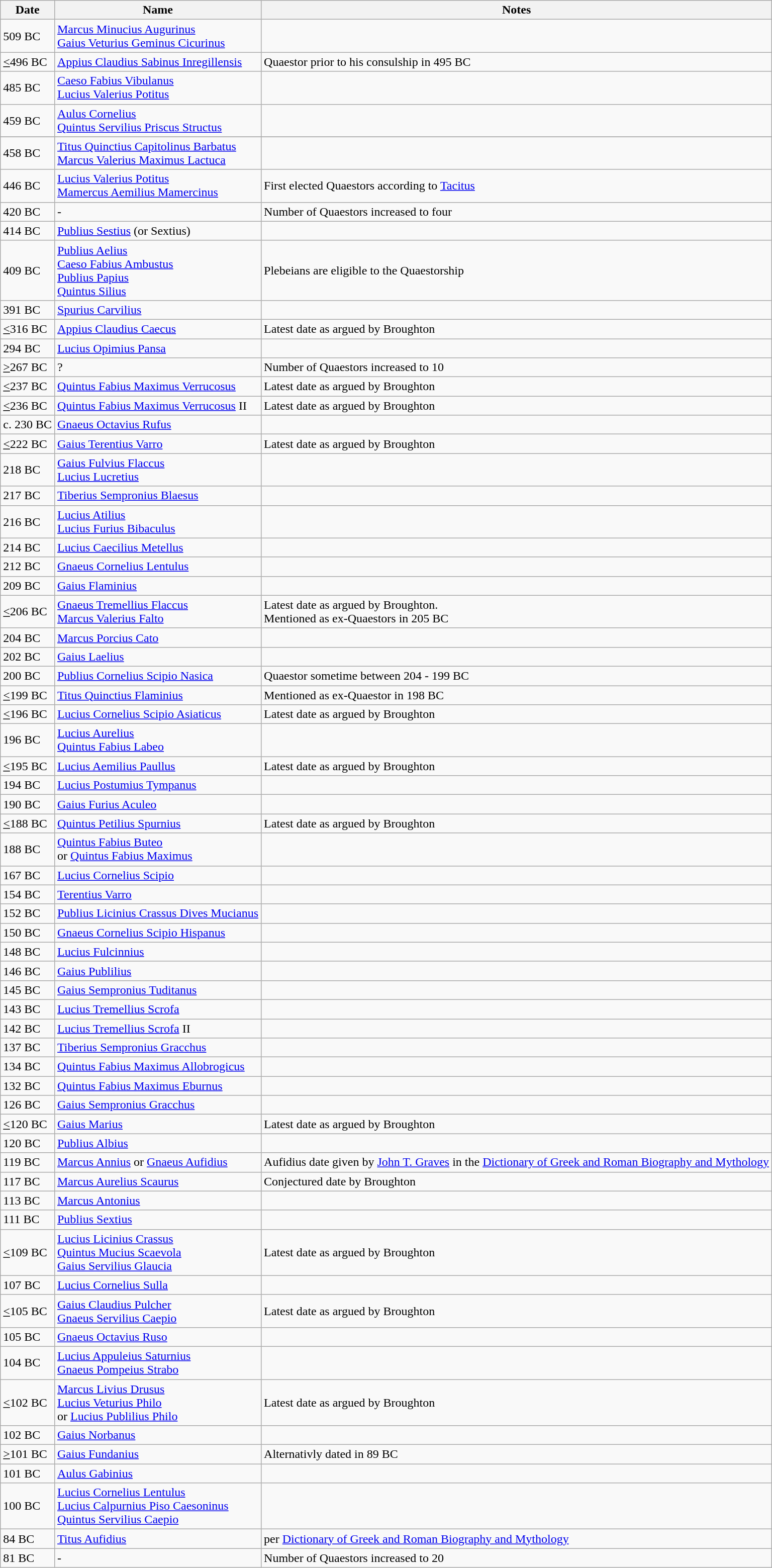<table class="wikitable">
<tr>
<th>Date</th>
<th>Name</th>
<th>Notes</th>
</tr>
<tr>
<td>509 BC</td>
<td><a href='#'>Marcus Minucius Augurinus</a><br><a href='#'>Gaius Veturius Geminus Cicurinus</a></td>
<td></td>
</tr>
<tr>
<td><u><</u>496 BC</td>
<td><a href='#'>Appius Claudius Sabinus Inregillensis</a></td>
<td>Quaestor prior to his consulship in 495 BC</td>
</tr>
<tr>
<td>485 BC</td>
<td><a href='#'>Caeso Fabius Vibulanus</a><br><a href='#'>Lucius Valerius Potitus</a></td>
<td></td>
</tr>
<tr>
<td>459 BC</td>
<td><a href='#'>Aulus Cornelius</a><br><a href='#'>Quintus Servilius Priscus Structus</a></td>
<td></td>
</tr>
<tr>
</tr>
<tr>
<td>458 BC</td>
<td><a href='#'>Titus Quinctius Capitolinus Barbatus</a><br><a href='#'>Marcus Valerius Maximus Lactuca</a></td>
<td></td>
</tr>
<tr>
<td>446 BC</td>
<td><a href='#'>Lucius Valerius Potitus</a><br><a href='#'>Mamercus Aemilius Mamercinus</a></td>
<td>First elected Quaestors according to <a href='#'>Tacitus</a></td>
</tr>
<tr>
<td>420 BC</td>
<td>-</td>
<td>Number of Quaestors increased to four</td>
</tr>
<tr>
<td>414 BC</td>
<td><a href='#'>Publius Sestius</a> (or Sextius)</td>
<td></td>
</tr>
<tr>
<td>409 BC</td>
<td><a href='#'>Publius Aelius</a><br><a href='#'>Caeso Fabius Ambustus</a><br><a href='#'>Publius Papius</a><br><a href='#'>Quintus Silius</a></td>
<td>Plebeians are eligible to the Quaestorship</td>
</tr>
<tr>
<td>391 BC</td>
<td><a href='#'>Spurius Carvilius</a></td>
<td></td>
</tr>
<tr>
<td><u><</u>316 BC</td>
<td><a href='#'>Appius Claudius Caecus</a></td>
<td>Latest date as argued by Broughton</td>
</tr>
<tr>
<td>294 BC</td>
<td><a href='#'>Lucius Opimius Pansa</a></td>
<td></td>
</tr>
<tr>
<td><u>></u>267 BC</td>
<td>?</td>
<td>Number of Quaestors increased to 10</td>
</tr>
<tr>
<td><u><</u>237 BC</td>
<td><a href='#'>Quintus Fabius Maximus Verrucosus</a></td>
<td>Latest date as argued by Broughton</td>
</tr>
<tr>
<td><u><</u>236 BC</td>
<td><a href='#'>Quintus Fabius Maximus Verrucosus</a> II</td>
<td>Latest date as argued by Broughton</td>
</tr>
<tr>
<td>c. 230 BC</td>
<td><a href='#'>Gnaeus Octavius Rufus</a></td>
<td></td>
</tr>
<tr>
<td><u><</u>222 BC</td>
<td><a href='#'>Gaius Terentius Varro</a></td>
<td>Latest date as argued by Broughton</td>
</tr>
<tr>
<td>218 BC</td>
<td><a href='#'>Gaius Fulvius Flaccus</a><br><a href='#'>Lucius Lucretius</a></td>
<td></td>
</tr>
<tr>
<td>217 BC</td>
<td><a href='#'>Tiberius Sempronius Blaesus</a></td>
<td></td>
</tr>
<tr>
<td>216 BC</td>
<td><a href='#'>Lucius Atilius</a><br><a href='#'>Lucius Furius Bibaculus</a></td>
<td></td>
</tr>
<tr>
<td>214 BC</td>
<td><a href='#'>Lucius Caecilius Metellus</a></td>
<td></td>
</tr>
<tr>
<td>212 BC</td>
<td><a href='#'>Gnaeus Cornelius Lentulus</a></td>
<td></td>
</tr>
<tr>
<td>209 BC</td>
<td><a href='#'>Gaius Flaminius</a></td>
<td></td>
</tr>
<tr>
<td><u><</u>206 BC</td>
<td><a href='#'>Gnaeus Tremellius Flaccus</a><br><a href='#'>Marcus Valerius Falto</a></td>
<td>Latest date as argued by Broughton.<br>Mentioned as ex-Quaestors in 205 BC</td>
</tr>
<tr>
<td>204 BC</td>
<td><a href='#'>Marcus Porcius Cato</a></td>
<td></td>
</tr>
<tr>
<td>202 BC</td>
<td><a href='#'>Gaius Laelius</a></td>
<td></td>
</tr>
<tr>
<td>200 BC</td>
<td><a href='#'>Publius Cornelius Scipio Nasica</a></td>
<td>Quaestor sometime between 204 - 199 BC</td>
</tr>
<tr>
<td><u><</u>199 BC</td>
<td><a href='#'>Titus Quinctius Flaminius</a></td>
<td>Mentioned as ex-Quaestor in 198 BC</td>
</tr>
<tr>
<td><u><</u>196 BC</td>
<td><a href='#'>Lucius Cornelius Scipio Asiaticus</a></td>
<td>Latest date as argued by Broughton</td>
</tr>
<tr>
<td>196 BC</td>
<td><a href='#'>Lucius Aurelius</a><br><a href='#'>Quintus Fabius Labeo</a></td>
<td></td>
</tr>
<tr>
<td><u><</u>195 BC</td>
<td><a href='#'>Lucius Aemilius Paullus</a></td>
<td>Latest date as argued by Broughton</td>
</tr>
<tr>
<td>194 BC</td>
<td><a href='#'>Lucius Postumius Tympanus</a></td>
<td></td>
</tr>
<tr>
<td>190 BC</td>
<td><a href='#'>Gaius Furius Aculeo</a></td>
<td></td>
</tr>
<tr>
<td><u><</u>188 BC</td>
<td><a href='#'>Quintus Petilius Spurnius</a></td>
<td>Latest date as argued by Broughton</td>
</tr>
<tr>
<td>188 BC</td>
<td><a href='#'>Quintus Fabius Buteo</a><br>or <a href='#'>Quintus Fabius Maximus</a></td>
<td></td>
</tr>
<tr>
<td>167 BC</td>
<td><a href='#'>Lucius Cornelius Scipio</a></td>
<td></td>
</tr>
<tr>
<td>154 BC</td>
<td><a href='#'>Terentius Varro</a></td>
<td></td>
</tr>
<tr>
<td>152 BC</td>
<td><a href='#'>Publius Licinius Crassus Dives Mucianus</a></td>
<td></td>
</tr>
<tr>
<td>150 BC</td>
<td><a href='#'>Gnaeus Cornelius Scipio Hispanus</a></td>
<td></td>
</tr>
<tr>
<td>148 BC</td>
<td><a href='#'>Lucius Fulcinnius</a></td>
<td></td>
</tr>
<tr>
<td>146 BC</td>
<td><a href='#'>Gaius Publilius</a></td>
<td></td>
</tr>
<tr>
<td>145 BC</td>
<td><a href='#'>Gaius Sempronius Tuditanus</a></td>
<td></td>
</tr>
<tr>
<td>143 BC</td>
<td><a href='#'>Lucius Tremellius Scrofa</a></td>
<td></td>
</tr>
<tr>
<td>142 BC</td>
<td><a href='#'>Lucius Tremellius Scrofa</a> II</td>
<td></td>
</tr>
<tr>
<td>137 BC</td>
<td><a href='#'>Tiberius Sempronius Gracchus</a></td>
<td></td>
</tr>
<tr>
<td>134 BC</td>
<td><a href='#'>Quintus Fabius Maximus Allobrogicus</a></td>
<td></td>
</tr>
<tr>
<td>132 BC</td>
<td><a href='#'>Quintus Fabius Maximus Eburnus</a></td>
<td></td>
</tr>
<tr>
<td>126 BC</td>
<td><a href='#'>Gaius Sempronius Gracchus</a></td>
<td></td>
</tr>
<tr>
<td><u><</u>120 BC</td>
<td><a href='#'>Gaius Marius</a></td>
<td>Latest date as argued by Broughton</td>
</tr>
<tr>
<td>120 BC</td>
<td><a href='#'>Publius Albius</a></td>
<td></td>
</tr>
<tr>
<td>119 BC</td>
<td><a href='#'>Marcus Annius</a> or <a href='#'>Gnaeus Aufidius</a></td>
<td>Aufidius date given by <a href='#'>John T. Graves</a> in the <a href='#'>Dictionary of Greek and Roman Biography and Mythology</a></td>
</tr>
<tr>
<td>117 BC</td>
<td><a href='#'>Marcus Aurelius Scaurus</a></td>
<td>Conjectured date by Broughton</td>
</tr>
<tr>
<td>113 BC</td>
<td><a href='#'>Marcus Antonius</a></td>
<td></td>
</tr>
<tr>
<td>111 BC</td>
<td><a href='#'>Publius Sextius</a></td>
<td></td>
</tr>
<tr>
<td><u><</u>109 BC</td>
<td><a href='#'>Lucius Licinius Crassus</a><br><a href='#'>Quintus Mucius Scaevola</a><br><a href='#'>Gaius Servilius Glaucia</a></td>
<td>Latest date as argued by Broughton</td>
</tr>
<tr>
<td>107 BC</td>
<td><a href='#'>Lucius Cornelius Sulla</a></td>
<td></td>
</tr>
<tr>
<td><u><</u>105 BC</td>
<td><a href='#'>Gaius Claudius Pulcher</a><br><a href='#'>Gnaeus Servilius Caepio</a></td>
<td>Latest date as argued by Broughton</td>
</tr>
<tr>
<td>105 BC</td>
<td><a href='#'>Gnaeus Octavius Ruso</a></td>
<td></td>
</tr>
<tr>
<td>104 BC</td>
<td><a href='#'>Lucius Appuleius Saturnius</a><br><a href='#'>Gnaeus Pompeius Strabo</a></td>
<td></td>
</tr>
<tr>
<td><u><</u>102 BC</td>
<td><a href='#'>Marcus Livius Drusus</a><br><a href='#'>Lucius Veturius Philo</a><br>or <a href='#'>Lucius Publilius Philo</a></td>
<td>Latest date as argued by Broughton</td>
</tr>
<tr>
<td>102 BC</td>
<td><a href='#'>Gaius Norbanus</a></td>
<td></td>
</tr>
<tr>
<td><u>></u>101 BC</td>
<td><a href='#'>Gaius Fundanius</a></td>
<td>Alternativly dated in 89 BC</td>
</tr>
<tr>
<td>101 BC</td>
<td><a href='#'>Aulus Gabinius</a></td>
<td></td>
</tr>
<tr>
<td>100 BC</td>
<td><a href='#'>Lucius Cornelius Lentulus</a><br><a href='#'>Lucius Calpurnius Piso Caesoninus</a><br><a href='#'>Quintus Servilius Caepio</a></td>
<td></td>
</tr>
<tr>
<td>84 BC</td>
<td><a href='#'>Titus Aufidius</a></td>
<td>per <a href='#'>Dictionary of Greek and Roman Biography and Mythology</a></td>
</tr>
<tr>
<td>81 BC</td>
<td>-</td>
<td>Number of Quaestors increased to 20</td>
</tr>
</table>
